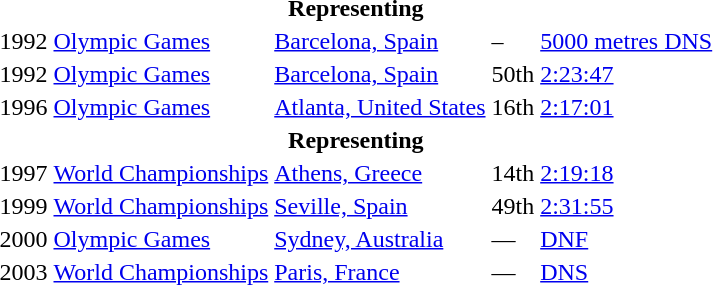<table>
<tr>
<th colspan="5">Representing </th>
</tr>
<tr>
<td>1992</td>
<td><a href='#'>Olympic Games</a></td>
<td><a href='#'>Barcelona, Spain</a></td>
<td>–</td>
<td><a href='#'>5000 metres DNS</a></td>
</tr>
<tr>
<td>1992</td>
<td><a href='#'>Olympic Games</a></td>
<td><a href='#'>Barcelona, Spain</a></td>
<td>50th</td>
<td><a href='#'>2:23:47</a></td>
</tr>
<tr>
<td>1996</td>
<td><a href='#'>Olympic Games</a></td>
<td><a href='#'>Atlanta, United States</a></td>
<td>16th</td>
<td><a href='#'>2:17:01</a></td>
</tr>
<tr>
<th colspan="5">Representing </th>
</tr>
<tr>
<td>1997</td>
<td><a href='#'>World Championships</a></td>
<td><a href='#'>Athens, Greece</a></td>
<td>14th</td>
<td><a href='#'>2:19:18</a></td>
</tr>
<tr>
<td>1999</td>
<td><a href='#'>World Championships</a></td>
<td><a href='#'>Seville, Spain</a></td>
<td>49th</td>
<td><a href='#'>2:31:55</a></td>
</tr>
<tr>
<td>2000</td>
<td><a href='#'>Olympic Games</a></td>
<td><a href='#'>Sydney, Australia</a></td>
<td>—</td>
<td><a href='#'>DNF</a></td>
</tr>
<tr>
<td>2003</td>
<td><a href='#'>World Championships</a></td>
<td><a href='#'>Paris, France</a></td>
<td>—</td>
<td><a href='#'>DNS</a></td>
</tr>
</table>
